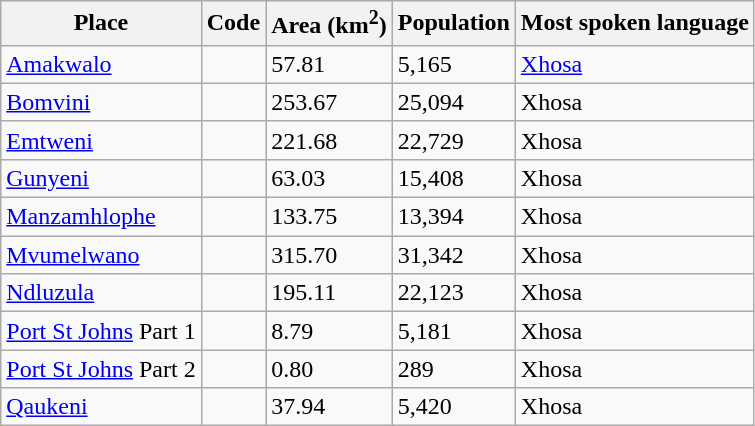<table class="wikitable sortable">
<tr>
<th>Place</th>
<th>Code</th>
<th>Area (km<sup>2</sup>)</th>
<th>Population</th>
<th>Most spoken language</th>
</tr>
<tr>
<td><a href='#'>Amakwalo</a></td>
<td></td>
<td>57.81</td>
<td>5,165</td>
<td><a href='#'>Xhosa</a></td>
</tr>
<tr>
<td><a href='#'>Bomvini</a></td>
<td></td>
<td>253.67</td>
<td>25,094</td>
<td>Xhosa</td>
</tr>
<tr>
<td><a href='#'>Emtweni</a></td>
<td></td>
<td>221.68</td>
<td>22,729</td>
<td>Xhosa</td>
</tr>
<tr>
<td><a href='#'>Gunyeni</a></td>
<td></td>
<td>63.03</td>
<td>15,408</td>
<td>Xhosa</td>
</tr>
<tr>
<td><a href='#'>Manzamhlophe</a></td>
<td></td>
<td>133.75</td>
<td>13,394</td>
<td>Xhosa</td>
</tr>
<tr>
<td><a href='#'>Mvumelwano</a></td>
<td></td>
<td>315.70</td>
<td>31,342</td>
<td>Xhosa</td>
</tr>
<tr>
<td><a href='#'>Ndluzula</a></td>
<td></td>
<td>195.11</td>
<td>22,123</td>
<td>Xhosa</td>
</tr>
<tr>
<td><a href='#'>Port St Johns</a> Part 1</td>
<td></td>
<td>8.79</td>
<td>5,181</td>
<td>Xhosa</td>
</tr>
<tr>
<td><a href='#'>Port St Johns</a> Part 2</td>
<td></td>
<td>0.80</td>
<td>289</td>
<td>Xhosa</td>
</tr>
<tr>
<td><a href='#'>Qaukeni</a></td>
<td></td>
<td>37.94</td>
<td>5,420</td>
<td>Xhosa</td>
</tr>
</table>
